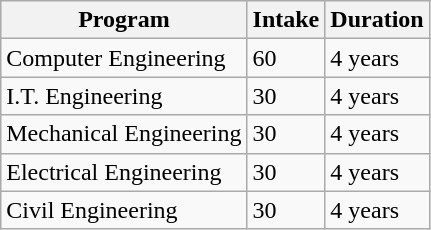<table class="wikitable">
<tr>
<th>Program</th>
<th>Intake</th>
<th>Duration</th>
</tr>
<tr>
<td>Computer Engineering</td>
<td>60</td>
<td>4 years</td>
</tr>
<tr>
<td>I.T. Engineering</td>
<td>30</td>
<td>4 years</td>
</tr>
<tr>
<td>Mechanical Engineering</td>
<td>30</td>
<td>4 years</td>
</tr>
<tr>
<td>Electrical Engineering</td>
<td>30</td>
<td>4 years</td>
</tr>
<tr>
<td>Civil Engineering</td>
<td>30</td>
<td>4 years</td>
</tr>
</table>
